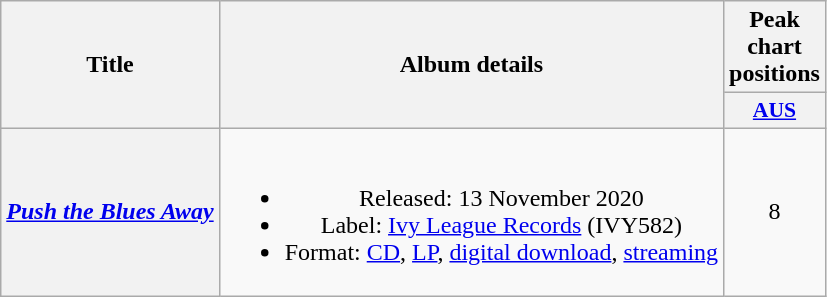<table class="wikitable plainrowheaders" style="text-align:center;">
<tr>
<th scope="col" rowspan="2">Title</th>
<th scope="col" rowspan="2">Album details</th>
<th scope="col" colspan="1">Peak chart positions</th>
</tr>
<tr>
<th scope="col" style="width:3em;font-size:90%;"><a href='#'>AUS</a><br></th>
</tr>
<tr>
<th scope="row"><em><a href='#'>Push the Blues Away</a></em><br></th>
<td><br><ul><li>Released: 13 November 2020</li><li>Label: <a href='#'>Ivy League Records</a> (IVY582)</li><li>Format: <a href='#'>CD</a>, <a href='#'>LP</a>, <a href='#'>digital download</a>, <a href='#'>streaming</a></li></ul></td>
<td>8</td>
</tr>
</table>
